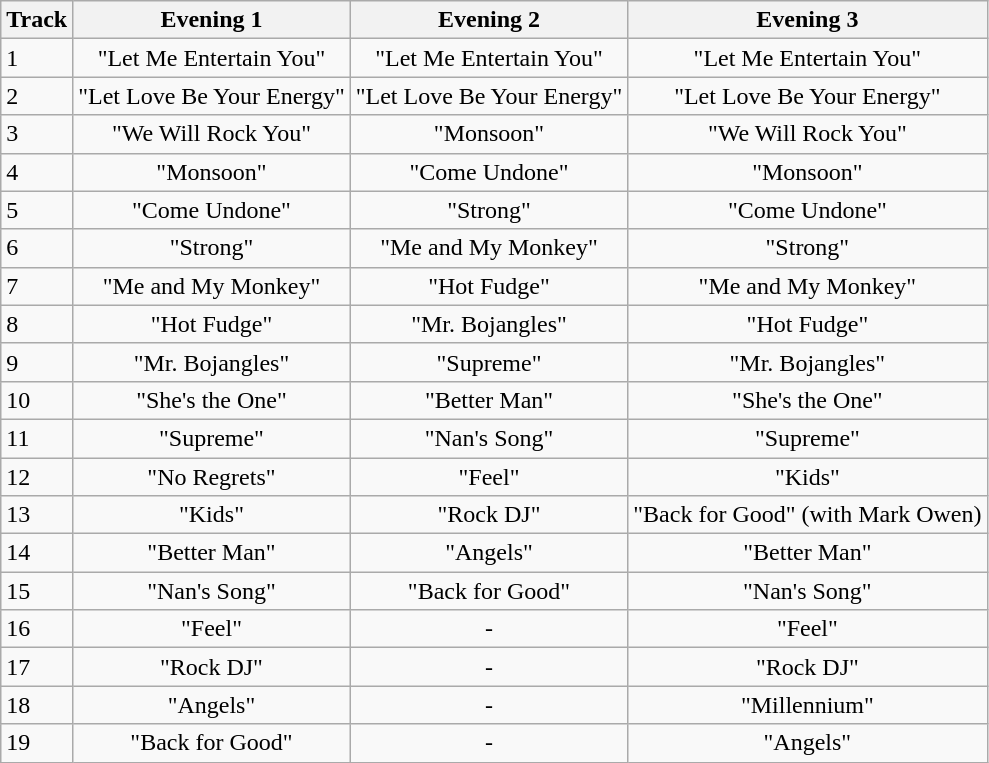<table class="wikitable">
<tr>
<th align="left">Track</th>
<th align="left">Evening 1</th>
<th align="left">Evening 2</th>
<th align="left">Evening 3</th>
</tr>
<tr>
<td align="left">1</td>
<td align="center">"Let Me Entertain You"</td>
<td align="center">"Let Me Entertain You"</td>
<td align="center">"Let Me Entertain You"</td>
</tr>
<tr>
<td align="left">2</td>
<td align="center">"Let Love Be Your Energy"</td>
<td align="center">"Let Love Be Your Energy"</td>
<td align="center">"Let Love Be Your Energy"</td>
</tr>
<tr>
<td align="left">3</td>
<td align="center">"We Will Rock You"</td>
<td align="center">"Monsoon"</td>
<td align="center">"We Will Rock You"</td>
</tr>
<tr>
<td align="left">4</td>
<td align="center">"Monsoon"</td>
<td align="center">"Come Undone"</td>
<td align="center">"Monsoon"</td>
</tr>
<tr>
<td align="left">5</td>
<td align="center">"Come Undone"</td>
<td align="center">"Strong"</td>
<td align="center">"Come Undone"</td>
</tr>
<tr>
<td align="left">6</td>
<td align="center">"Strong"</td>
<td align="center">"Me and My Monkey"</td>
<td align="center">"Strong"</td>
</tr>
<tr>
<td align="left">7</td>
<td align="center">"Me and My Monkey"</td>
<td align="center">"Hot Fudge"</td>
<td align="center">"Me and My Monkey"</td>
</tr>
<tr>
<td align="left">8</td>
<td align="center">"Hot Fudge"</td>
<td align="center">"Mr. Bojangles"</td>
<td align="center">"Hot Fudge"</td>
</tr>
<tr>
<td align="left">9</td>
<td align="center">"Mr. Bojangles"</td>
<td align="center">"Supreme"</td>
<td align="center">"Mr. Bojangles"</td>
</tr>
<tr>
<td align="left">10</td>
<td align="center">"She's the One"</td>
<td align="center">"Better Man"</td>
<td align="center">"She's the One"</td>
</tr>
<tr>
<td align="left">11</td>
<td align="center">"Supreme"</td>
<td align="center">"Nan's Song"</td>
<td align="center">"Supreme"</td>
</tr>
<tr>
<td align="left">12</td>
<td align="center">"No Regrets"</td>
<td align="center">"Feel"</td>
<td align="center">"Kids"</td>
</tr>
<tr>
<td align="left">13</td>
<td align="center">"Kids"</td>
<td align="center">"Rock DJ"</td>
<td align="center">"Back for Good" (with Mark Owen)</td>
</tr>
<tr>
<td align="left">14</td>
<td align="center">"Better Man"</td>
<td align="center">"Angels"</td>
<td align="center">"Better Man"</td>
</tr>
<tr>
<td align="left">15</td>
<td align="center">"Nan's Song"</td>
<td align="center">"Back for Good"</td>
<td align="center">"Nan's Song"</td>
</tr>
<tr>
<td align="left">16</td>
<td align="center">"Feel"</td>
<td align="center">-</td>
<td align="center">"Feel"</td>
</tr>
<tr>
<td align="left">17</td>
<td align="center">"Rock DJ"</td>
<td align="center">-</td>
<td align="center">"Rock DJ"</td>
</tr>
<tr>
<td align="left">18</td>
<td align="center">"Angels"</td>
<td align="center">-</td>
<td align="center">"Millennium"</td>
</tr>
<tr>
<td align="left">19</td>
<td align="center">"Back for Good"</td>
<td align="center">-</td>
<td align="center">"Angels"</td>
</tr>
</table>
